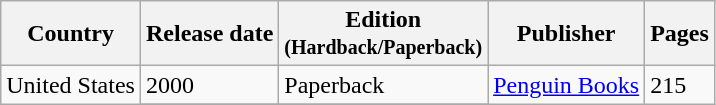<table class="wikitable">
<tr>
<th>Country</th>
<th>Release date</th>
<th>Edition<br><small>(Hardback/Paperback)</small></th>
<th>Publisher</th>
<th>Pages</th>
</tr>
<tr>
<td rowspan="14">United States</td>
<td rowspan="2">2000</td>
<td>Paperback</td>
<td rowspan="14"><a href='#'>Penguin Books</a></td>
<td rowspan="5">215</td>
</tr>
<tr>
</tr>
<tr>
</tr>
</table>
